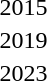<table>
<tr>
<td>2015<br></td>
<td></td>
<td></td>
<td></td>
</tr>
<tr>
<td>2019<br></td>
<td></td>
<td></td>
<td></td>
</tr>
<tr>
<td>2023<br></td>
<td></td>
<td></td>
<td></td>
</tr>
</table>
